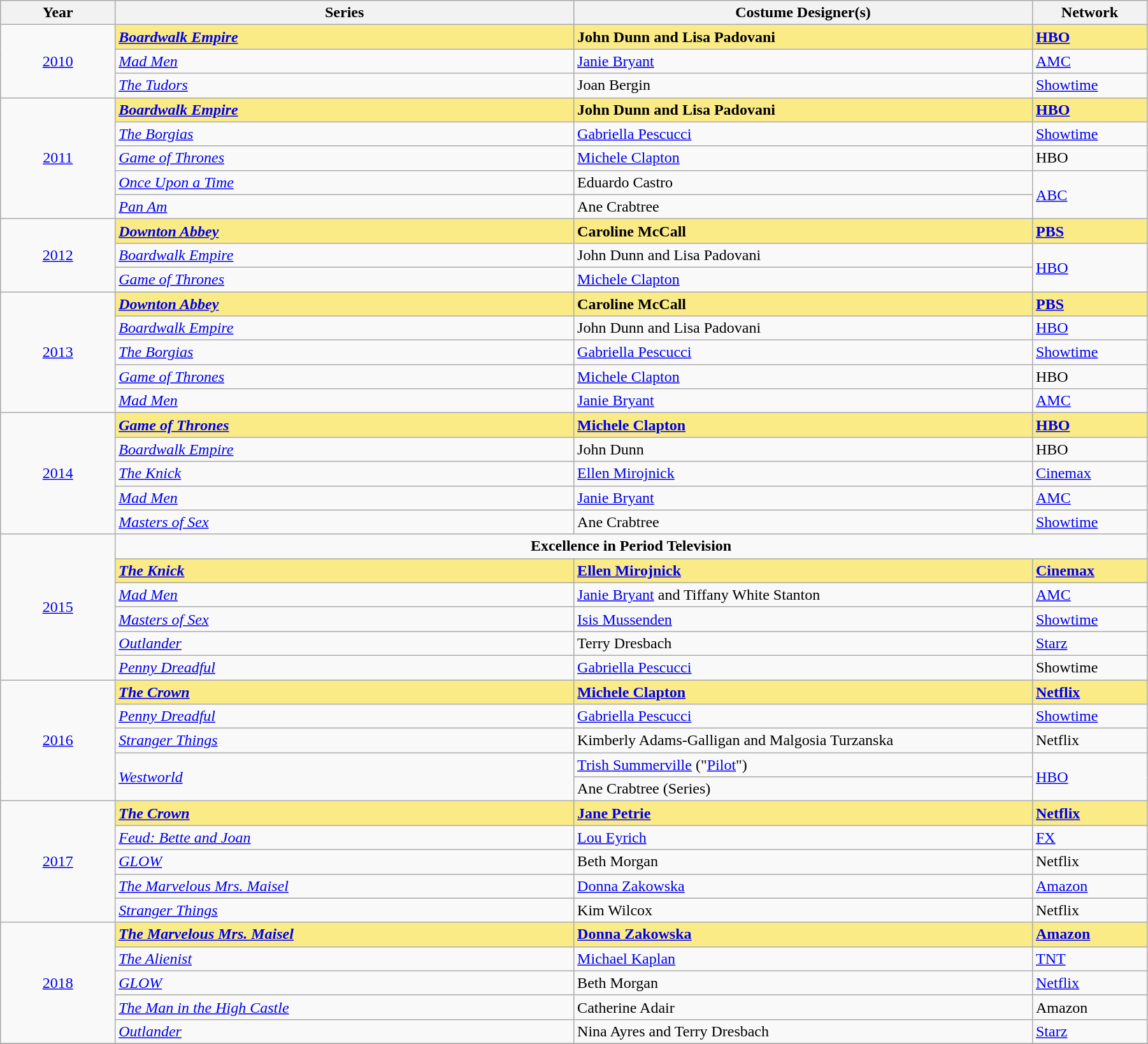<table class="wikitable" width="95%" cellpadding="4">
<tr>
<th width="10%">Year</th>
<th width="40%">Series</th>
<th width="40%">Costume Designer(s)</th>
<th width="10%">Network</th>
</tr>
<tr>
<td rowspan="3" style="text-align:center;"><a href='#'>2010</a><br></td>
<td style="background:#FAEB86;"><strong><em><a href='#'>Boardwalk Empire</a></em></strong></td>
<td style="background:#FAEB86;"><strong>John Dunn and Lisa Padovani</strong></td>
<td style="background:#FAEB86;"><strong><a href='#'>HBO</a></strong></td>
</tr>
<tr>
<td><em><a href='#'>Mad Men</a></em></td>
<td><a href='#'>Janie Bryant</a></td>
<td><a href='#'>AMC</a></td>
</tr>
<tr>
<td><em><a href='#'>The Tudors</a></em></td>
<td>Joan Bergin</td>
<td><a href='#'>Showtime</a></td>
</tr>
<tr>
<td rowspan="5" style="text-align:center;"><a href='#'>2011</a><br></td>
<td style="background:#FAEB86;"><strong><em><a href='#'>Boardwalk Empire</a></em></strong></td>
<td style="background:#FAEB86;"><strong>John Dunn and Lisa Padovani</strong></td>
<td style="background:#FAEB86;"><strong><a href='#'>HBO</a></strong></td>
</tr>
<tr>
<td><em><a href='#'>The Borgias</a></em></td>
<td><a href='#'>Gabriella Pescucci</a></td>
<td><a href='#'>Showtime</a></td>
</tr>
<tr>
<td><em><a href='#'>Game of Thrones</a></em></td>
<td><a href='#'>Michele Clapton</a></td>
<td>HBO</td>
</tr>
<tr>
<td><em><a href='#'>Once Upon a Time</a></em></td>
<td>Eduardo Castro</td>
<td rowspan="2"><a href='#'>ABC</a></td>
</tr>
<tr>
<td><em><a href='#'>Pan Am</a></em></td>
<td>Ane Crabtree</td>
</tr>
<tr>
<td rowspan="3" style="text-align:center;"><a href='#'>2012</a><br></td>
<td style="background:#FAEB86;"><strong><em><a href='#'>Downton Abbey</a></em></strong></td>
<td style="background:#FAEB86;"><strong>Caroline McCall</strong></td>
<td style="background:#FAEB86;"><strong><a href='#'>PBS</a></strong></td>
</tr>
<tr>
<td><em><a href='#'>Boardwalk Empire</a></em></td>
<td>John Dunn and Lisa Padovani</td>
<td rowspan="2"><a href='#'>HBO</a></td>
</tr>
<tr>
<td><em><a href='#'>Game of Thrones</a></em></td>
<td><a href='#'>Michele Clapton</a></td>
</tr>
<tr>
<td rowspan="5" style="text-align:center;"><a href='#'>2013</a><br></td>
<td style="background:#FAEB86;"><strong><em><a href='#'>Downton Abbey</a></em></strong></td>
<td style="background:#FAEB86;"><strong>Caroline McCall</strong></td>
<td style="background:#FAEB86;"><strong><a href='#'>PBS</a></strong></td>
</tr>
<tr>
<td><em><a href='#'>Boardwalk Empire</a></em></td>
<td>John Dunn and Lisa Padovani</td>
<td><a href='#'>HBO</a></td>
</tr>
<tr>
<td><em><a href='#'>The Borgias</a></em></td>
<td><a href='#'>Gabriella Pescucci</a></td>
<td><a href='#'>Showtime</a></td>
</tr>
<tr>
<td><em><a href='#'>Game of Thrones</a></em></td>
<td><a href='#'>Michele Clapton</a></td>
<td>HBO</td>
</tr>
<tr>
<td><em><a href='#'>Mad Men</a></em></td>
<td><a href='#'>Janie Bryant</a></td>
<td><a href='#'>AMC</a></td>
</tr>
<tr>
<td rowspan="5" style="text-align:center;"><a href='#'>2014</a><br></td>
<td style="background:#FAEB86;"><strong><em><a href='#'>Game of Thrones</a></em></strong></td>
<td style="background:#FAEB86;"><strong><a href='#'>Michele Clapton</a></strong></td>
<td style="background:#FAEB86;"><strong><a href='#'>HBO</a></strong></td>
</tr>
<tr>
<td><em><a href='#'>Boardwalk Empire</a></em></td>
<td>John Dunn</td>
<td>HBO</td>
</tr>
<tr>
<td><em><a href='#'>The Knick</a></em></td>
<td><a href='#'>Ellen Mirojnick</a></td>
<td><a href='#'>Cinemax</a></td>
</tr>
<tr>
<td><em><a href='#'>Mad Men</a></em></td>
<td><a href='#'>Janie Bryant</a></td>
<td><a href='#'>AMC</a></td>
</tr>
<tr>
<td><em><a href='#'>Masters of Sex</a></em></td>
<td>Ane Crabtree</td>
<td><a href='#'>Showtime</a></td>
</tr>
<tr>
<td rowspan="6" style="text-align:center;"><a href='#'>2015</a><br></td>
<td colspan=3 align="center"><strong>Excellence in Period Television</strong></td>
</tr>
<tr>
<td style="background:#FAEB86;"><strong><em><a href='#'>The Knick</a></em></strong></td>
<td style="background:#FAEB86;"><strong><a href='#'>Ellen Mirojnick</a></strong></td>
<td style="background:#FAEB86;"><strong><a href='#'>Cinemax</a></strong></td>
</tr>
<tr>
<td><em><a href='#'>Mad Men</a></em></td>
<td><a href='#'>Janie Bryant</a> and Tiffany White Stanton</td>
<td><a href='#'>AMC</a></td>
</tr>
<tr>
<td><em><a href='#'>Masters of Sex</a></em></td>
<td><a href='#'>Isis Mussenden</a></td>
<td><a href='#'>Showtime</a></td>
</tr>
<tr>
<td><em><a href='#'>Outlander</a></em></td>
<td>Terry Dresbach</td>
<td><a href='#'>Starz</a></td>
</tr>
<tr>
<td><em><a href='#'>Penny Dreadful</a></em></td>
<td><a href='#'>Gabriella Pescucci</a></td>
<td>Showtime</td>
</tr>
<tr>
<td rowspan="5" style="text-align:center;"><a href='#'>2016</a><br></td>
<td style="background:#FAEB86;"><strong><em><a href='#'>The Crown</a></em></strong></td>
<td style="background:#FAEB86;"><strong><a href='#'>Michele Clapton</a></strong></td>
<td style="background:#FAEB86;"><strong><a href='#'>Netflix</a></strong></td>
</tr>
<tr>
<td><em><a href='#'>Penny Dreadful</a></em></td>
<td><a href='#'>Gabriella Pescucci</a></td>
<td><a href='#'>Showtime</a></td>
</tr>
<tr>
<td><em><a href='#'>Stranger Things</a></em></td>
<td>Kimberly Adams-Galligan and Malgosia Turzanska</td>
<td>Netflix</td>
</tr>
<tr>
<td rowspan="2"><em><a href='#'>Westworld</a></em></td>
<td><a href='#'>Trish Summerville</a> ("<a href='#'>Pilot</a>")</td>
<td rowspan="2"><a href='#'>HBO</a></td>
</tr>
<tr>
<td>Ane Crabtree (Series)</td>
</tr>
<tr>
<td rowspan="5" style="text-align:center;"><a href='#'>2017</a><br></td>
<td style="background:#FAEB86;"><strong><em><a href='#'>The Crown</a></em></strong></td>
<td style="background:#FAEB86;"><strong><a href='#'>Jane Petrie</a></strong></td>
<td style="background:#FAEB86;"><strong><a href='#'>Netflix</a></strong></td>
</tr>
<tr>
<td><em><a href='#'>Feud: Bette and Joan</a></em></td>
<td><a href='#'>Lou Eyrich</a></td>
<td><a href='#'>FX</a></td>
</tr>
<tr>
<td><em><a href='#'>GLOW</a></em></td>
<td>Beth Morgan</td>
<td>Netflix</td>
</tr>
<tr>
<td><em><a href='#'>The Marvelous Mrs. Maisel</a></em></td>
<td><a href='#'>Donna Zakowska</a></td>
<td><a href='#'>Amazon</a></td>
</tr>
<tr>
<td><em><a href='#'>Stranger Things</a></em></td>
<td>Kim Wilcox</td>
<td>Netflix</td>
</tr>
<tr>
<td rowspan="5" style="text-align:center;"><a href='#'>2018</a><br></td>
<td style="background:#FAEB86;"><strong><em><a href='#'>The Marvelous Mrs. Maisel</a></em></strong></td>
<td style="background:#FAEB86;"><strong><a href='#'>Donna Zakowska</a></strong></td>
<td style="background:#FAEB86;"><strong><a href='#'>Amazon</a></strong></td>
</tr>
<tr>
<td><em><a href='#'>The Alienist</a></em></td>
<td><a href='#'>Michael Kaplan</a></td>
<td><a href='#'>TNT</a></td>
</tr>
<tr>
<td><em><a href='#'>GLOW</a></em></td>
<td>Beth Morgan</td>
<td><a href='#'>Netflix</a></td>
</tr>
<tr>
<td><em><a href='#'>The Man in the High Castle</a></em></td>
<td>Catherine Adair</td>
<td>Amazon</td>
</tr>
<tr>
<td><em><a href='#'>Outlander</a></em></td>
<td>Nina Ayres and Terry Dresbach</td>
<td><a href='#'>Starz</a></td>
</tr>
<tr>
</tr>
</table>
